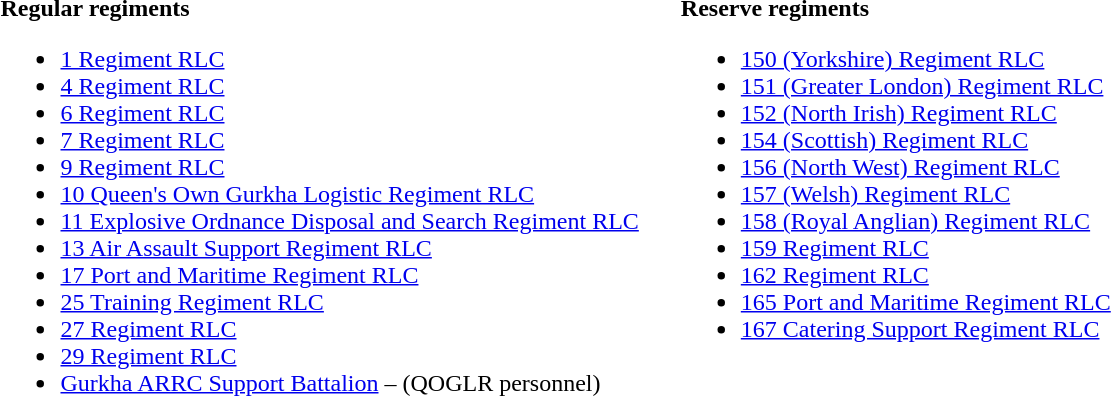<table>
<tr>
<td><strong>Regular regiments</strong><br><ul><li><a href='#'>1 Regiment RLC</a></li><li><a href='#'>4 Regiment RLC</a></li><li><a href='#'>6 Regiment RLC</a></li><li><a href='#'>7 Regiment RLC</a></li><li><a href='#'>9 Regiment RLC</a></li><li><a href='#'>10 Queen's Own Gurkha Logistic Regiment RLC</a></li><li><a href='#'>11 Explosive Ordnance Disposal and Search Regiment RLC</a></li><li><a href='#'>13 Air Assault Support Regiment RLC</a></li><li><a href='#'>17 Port and Maritime Regiment RLC</a></li><li><a href='#'>25 Training Regiment RLC</a></li><li><a href='#'>27 Regiment RLC</a></li><li><a href='#'>29 Regiment RLC</a></li><li><a href='#'>Gurkha ARRC Support Battalion</a>  – (QOGLR personnel)</li></ul></td>
<td width=20></td>
<td valign=top><strong>Reserve regiments</strong><br><ul><li><a href='#'>150 (Yorkshire) Regiment RLC</a></li><li><a href='#'>151 (Greater London) Regiment RLC</a></li><li><a href='#'>152 (North Irish) Regiment RLC</a></li><li><a href='#'>154 (Scottish) Regiment RLC</a></li><li><a href='#'>156 (North West) Regiment RLC</a></li><li><a href='#'>157 (Welsh) Regiment RLC</a></li><li><a href='#'>158 (Royal Anglian) Regiment RLC</a></li><li><a href='#'>159 Regiment RLC</a></li><li><a href='#'>162 Regiment RLC</a></li><li><a href='#'>165 Port and Maritime Regiment RLC</a></li><li><a href='#'>167 Catering Support Regiment RLC</a></li></ul></td>
</tr>
</table>
